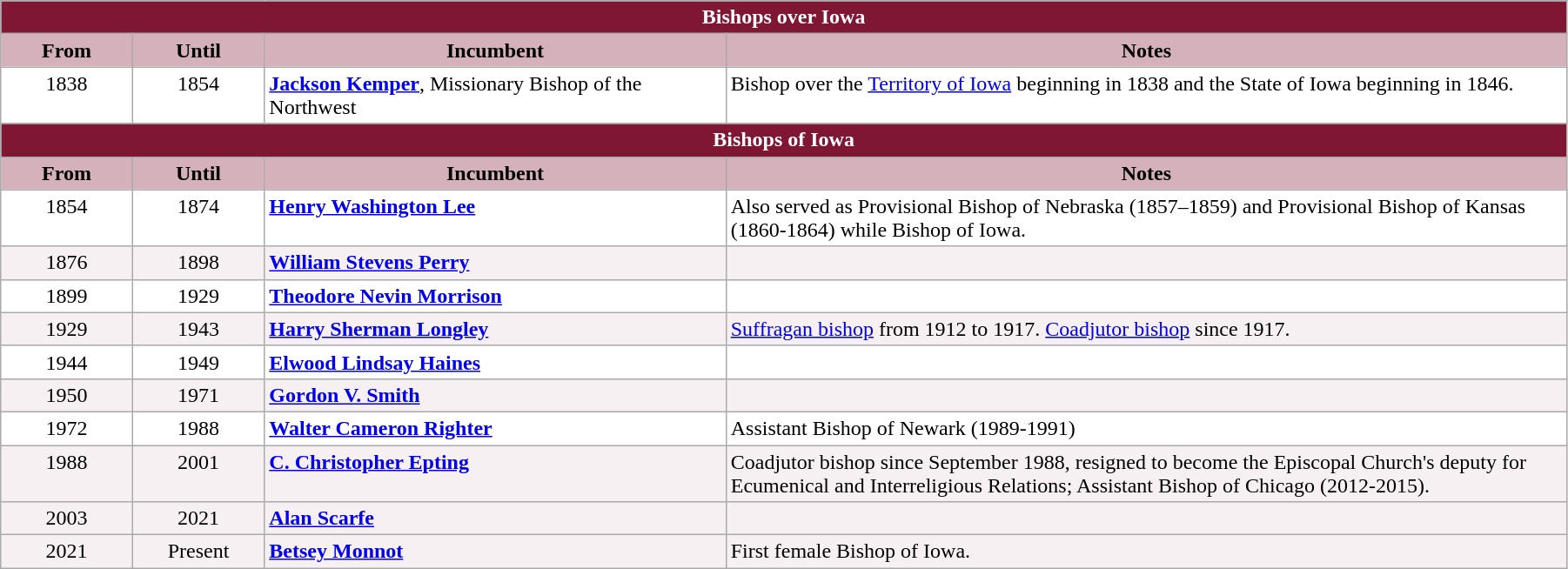<table class="wikitable" style="width: 95%;">
<tr>
<th colspan="4" style="background-color: #7F1734; color: white;">Bishops over Iowa</th>
</tr>
<tr>
<th style="background-color: #D4B1BB; width: 8%;">From</th>
<th style="background-color: #D4B1BB; width: 8%;">Until</th>
<th style="background-color: #D4B1BB; width: 28%;">Incumbent</th>
<th style="background-color: #D4B1BB; width: 51%;">Notes</th>
</tr>
<tr valign="top" style="background-color: white;">
<td style="text-align: center;">1838</td>
<td style="text-align: center;">1854</td>
<td><strong><a href='#'>Jackson Kemper</a></strong>, Missionary Bishop of the Northwest</td>
<td>Bishop over the <a href='#'>Territory of Iowa</a> beginning in 1838 and the State of Iowa beginning in 1846.</td>
</tr>
<tr>
<th colspan="4" style="background-color: #7F1734; color: white;">Bishops of Iowa</th>
</tr>
<tr>
<th style="background-color: #D4B1BB; width: 8%;">From</th>
<th style="background-color: #D4B1BB; width: 8%;">Until</th>
<th style="background-color: #D4B1BB; width: 28%;">Incumbent</th>
<th style="background-color: #D4B1BB; width: 51%;">Notes</th>
</tr>
<tr valign="top" style="background-color: white;">
<td style="text-align: center;">1854</td>
<td style="text-align: center;">1874</td>
<td><strong><a href='#'>Henry Washington Lee</a></strong></td>
<td>Also served as Provisional Bishop of Nebraska (1857–1859) and Provisional Bishop of Kansas (1860-1864) while Bishop of Iowa.</td>
</tr>
<tr valign="top" style="background-color: #F7F0F2;">
<td style="text-align: center;">1876</td>
<td style="text-align: center;">1898</td>
<td><strong><a href='#'>William Stevens Perry</a></strong></td>
<td></td>
</tr>
<tr valign="top" style="background-color: white;">
<td style="text-align: center;">1899</td>
<td style="text-align: center;">1929</td>
<td><strong><a href='#'>Theodore Nevin Morrison</a></strong></td>
<td></td>
</tr>
<tr valign="top" style="background-color: #F7F0F2;">
<td style="text-align: center;">1929</td>
<td style="text-align: center;">1943</td>
<td><strong><a href='#'>Harry Sherman Longley</a></strong></td>
<td><a href='#'>Suffragan bishop</a> from 1912 to 1917.  <a href='#'>Coadjutor bishop</a> since 1917.</td>
</tr>
<tr valign="top" style="background-color: white;">
<td style="text-align: center;">1944</td>
<td style="text-align: center;">1949</td>
<td><strong><a href='#'>Elwood Lindsay Haines</a></strong></td>
<td></td>
</tr>
<tr valign="top" style="background-color: #F7F0F2;">
<td style="text-align: center;">1950</td>
<td style="text-align: center;">1971</td>
<td><strong><a href='#'>Gordon V. Smith</a></strong></td>
<td></td>
</tr>
<tr valign="top" style="background-color: white;">
<td style="text-align: center;">1972</td>
<td style="text-align: center;">1988</td>
<td><strong><a href='#'>Walter Cameron Righter</a></strong></td>
<td>Assistant Bishop of Newark (1989-1991)</td>
</tr>
<tr valign="top" style="background-color: #F7F0F2;">
<td style="text-align: center;">1988</td>
<td style="text-align: center;">2001</td>
<td><strong><a href='#'>C. Christopher Epting</a></strong></td>
<td>Coadjutor bishop since September 1988, resigned to become the Episcopal Church's deputy for Ecumenical and Interreligious Relations; Assistant Bishop of Chicago (2012-2015).</td>
</tr>
<tr valign="top" style="background-color: #F7F0F2;">
<td style="text-align: center;">2003</td>
<td style="text-align: center;">2021</td>
<td><strong><a href='#'>Alan Scarfe</a></strong></td>
<td></td>
</tr>
<tr valign="top" style="background-color: #F7F0F2;">
<td style="text-align: center;">2021</td>
<td style="text-align: center;">Present</td>
<td><strong><a href='#'>Betsey Monnot</a></strong></td>
<td>First female Bishop of Iowa.</td>
</tr>
</table>
